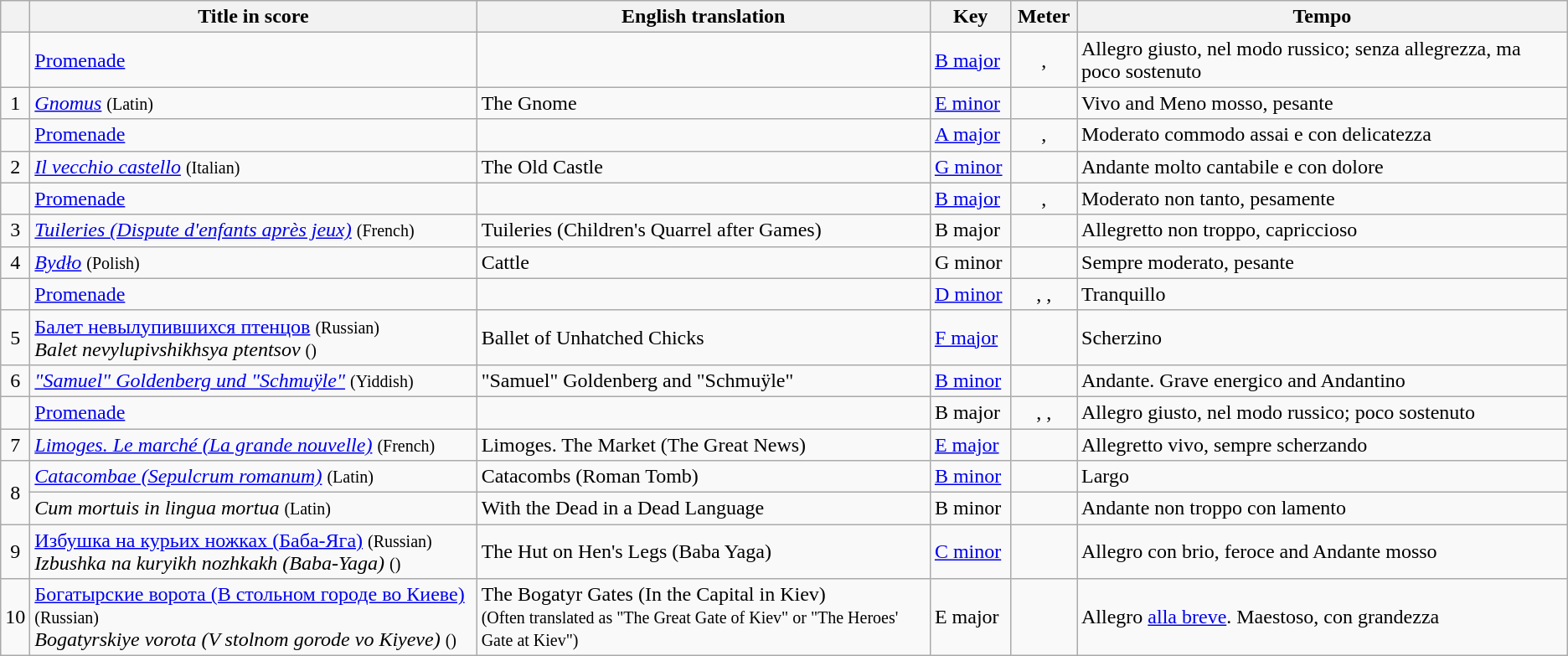<table class="wikitable">
<tr>
<th></th>
<th>Title in score</th>
<th>English translation</th>
<th style="width: 57px;">Key</th>
<th style="width: 45px;">Meter</th>
<th>Tempo</th>
</tr>
<tr>
<td></td>
<td><a href='#'>Promenade</a></td>
<td></td>
<td><a href='#'>B major</a></td>
<td align="center">, </td>
<td>Allegro giusto, nel modo russico; senza allegrezza, ma poco sostenuto</td>
</tr>
<tr>
<td align="center">1</td>
<td><em><a href='#'>Gnomus</a></em> <small>(Latin)</small></td>
<td>The Gnome</td>
<td><a href='#'>E minor</a></td>
<td align="center"></td>
<td>Vivo and Meno mosso, pesante</td>
</tr>
<tr>
<td></td>
<td><a href='#'>Promenade</a></td>
<td></td>
<td><a href='#'>A major</a></td>
<td align="center">, </td>
<td>Moderato commodo assai e con delicatezza</td>
</tr>
<tr>
<td align="center">2</td>
<td><em><a href='#'>Il vecchio castello</a></em> <small>(Italian)</small></td>
<td>The Old Castle</td>
<td><a href='#'>G minor</a></td>
<td align="center"></td>
<td>Andante molto cantabile e con dolore</td>
</tr>
<tr>
<td></td>
<td><a href='#'>Promenade</a></td>
<td></td>
<td><a href='#'>B major</a></td>
<td align="center">, </td>
<td>Moderato non tanto, pesamente</td>
</tr>
<tr>
<td align="center">3</td>
<td><em><a href='#'>Tuileries (Dispute d'enfants après jeux)</a></em> <small>(French)</small></td>
<td>Tuileries (Children's Quarrel after Games)</td>
<td>B major</td>
<td align="center"></td>
<td>Allegretto non troppo, capriccioso</td>
</tr>
<tr>
<td align="center">4</td>
<td><em><a href='#'>Bydło</a></em> <small>(Polish)</small></td>
<td>Cattle</td>
<td>G minor</td>
<td align="center"></td>
<td>Sempre moderato, pesante</td>
</tr>
<tr>
<td></td>
<td><a href='#'>Promenade</a></td>
<td></td>
<td><a href='#'>D minor</a></td>
<td align="center">, , </td>
<td>Tranquillo</td>
</tr>
<tr>
<td align="center">5</td>
<td><a href='#'>Балет невылупившихся птенцов</a> <small>(Russian)</small><br><em>Balet nevylupivshikhsya ptentsov</em> <small>()</small></td>
<td>Ballet of Unhatched Chicks</td>
<td><a href='#'>F major</a></td>
<td align="center"></td>
<td>Scherzino</td>
</tr>
<tr>
<td align="center">6</td>
<td><em><a href='#'>"Samuel" Goldenberg und "Schmuÿle"</a></em> <small>(Yiddish)</small></td>
<td>"Samuel" Goldenberg and "Schmuÿle"</td>
<td><a href='#'>B minor</a></td>
<td align="center"></td>
<td>Andante. Grave energico and Andantino</td>
</tr>
<tr>
<td></td>
<td><a href='#'>Promenade</a></td>
<td></td>
<td>B major</td>
<td align="center">, , </td>
<td>Allegro giusto, nel modo russico; poco sostenuto</td>
</tr>
<tr>
<td align="center">7</td>
<td><em><a href='#'>Limoges. Le marché (La grande nouvelle)</a></em> <small>(French)</small></td>
<td>Limoges. The Market (The Great News)</td>
<td><a href='#'>E major</a></td>
<td align="center"></td>
<td>Allegretto vivo, sempre scherzando</td>
</tr>
<tr>
<td rowspan="2" align="center">8</td>
<td><em><a href='#'>Catacombae (Sepulcrum romanum)</a></em> <small>(Latin)</small></td>
<td>Catacombs (Roman Tomb)</td>
<td><a href='#'>B minor</a></td>
<td align="center"></td>
<td>Largo</td>
</tr>
<tr>
<td><em>Cum mortuis in lingua mortua</em> <small>(Latin)</small></td>
<td>With the Dead in a Dead Language</td>
<td>B minor</td>
<td align="center"></td>
<td>Andante non troppo con lamento</td>
</tr>
<tr>
<td align="center">9</td>
<td><a href='#'>Избушка на курьих ножках (Баба-Яга)</a> <small>(Russian)</small><br><em>Izbushka na kuryikh nozhkakh (Baba-Yaga)</em> <small>()</small></td>
<td>The Hut on Hen's Legs (Baba Yaga)</td>
<td><a href='#'>C minor</a></td>
<td align="center"></td>
<td>Allegro con brio, feroce and Andante mosso</td>
</tr>
<tr>
<td align="center">10</td>
<td><a href='#'>Богатырские ворота (В стольном городе во Киеве)</a> <small>(Russian)</small><br><em>Bogatyrskiye vorota (V stolnom gorode vo Kiyeve)</em> <small>()</small></td>
<td>The Bogatyr Gates (In the Capital in Kiev)<br><small>(Often translated as "The Great Gate of Kiev" or "The Heroes' Gate at Kiev")</small></td>
<td>E major</td>
<td align="center"></td>
<td>Allegro <a href='#'>alla breve</a>. Maestoso, con grandezza</td>
</tr>
</table>
